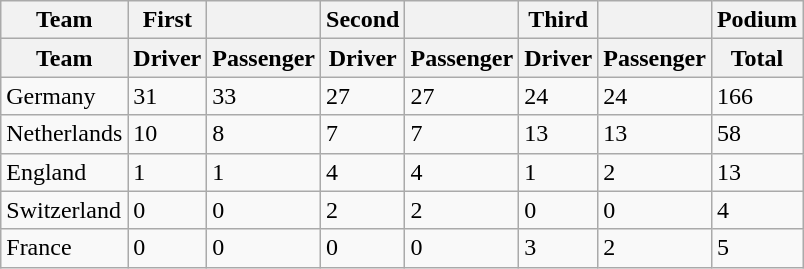<table class="wikitable sortable" style="text-align:left;">
<tr>
<th>Team</th>
<th>First</th>
<th></th>
<th>Second</th>
<th></th>
<th>Third</th>
<th></th>
<th>Podium</th>
</tr>
<tr>
<th>Team</th>
<th>Driver</th>
<th>Passenger</th>
<th>Driver</th>
<th>Passenger</th>
<th>Driver</th>
<th>Passenger</th>
<th>Total</th>
</tr>
<tr>
<td> Germany</td>
<td>31</td>
<td>33</td>
<td>27</td>
<td>27</td>
<td>24</td>
<td>24</td>
<td>166</td>
</tr>
<tr>
<td> Netherlands</td>
<td>10</td>
<td>8</td>
<td>7</td>
<td>7</td>
<td>13</td>
<td>13</td>
<td>58</td>
</tr>
<tr>
<td> England</td>
<td>1</td>
<td>1</td>
<td>4</td>
<td>4</td>
<td>1</td>
<td>2</td>
<td>13</td>
</tr>
<tr>
<td> Switzerland</td>
<td>0</td>
<td>0</td>
<td>2</td>
<td>2</td>
<td>0</td>
<td>0</td>
<td>4</td>
</tr>
<tr>
<td> France</td>
<td>0</td>
<td>0</td>
<td>0</td>
<td>0</td>
<td>3</td>
<td>2</td>
<td>5</td>
</tr>
</table>
